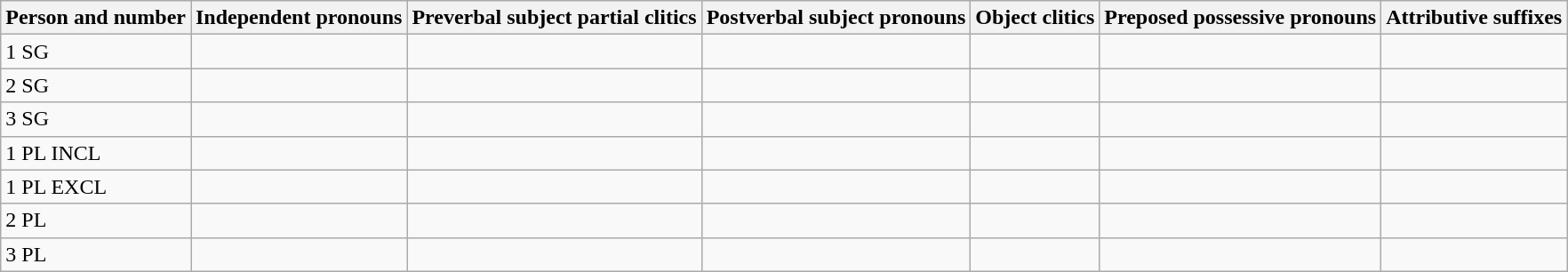<table class="wikitable">
<tr>
<th>Person and number</th>
<th>Independent pronouns</th>
<th>Preverbal subject partial clitics</th>
<th>Postverbal subject pronouns</th>
<th>Object clitics</th>
<th>Preposed possessive pronouns</th>
<th>Attributive suffixes</th>
</tr>
<tr>
<td>1 SG</td>
<td></td>
<td></td>
<td></td>
<td></td>
<td></td>
<td></td>
</tr>
<tr>
<td>2 SG</td>
<td></td>
<td></td>
<td></td>
<td></td>
<td></td>
<td></td>
</tr>
<tr>
<td>3 SG</td>
<td></td>
<td></td>
<td></td>
<td></td>
<td></td>
<td></td>
</tr>
<tr>
<td>1 PL INCL</td>
<td></td>
<td></td>
<td></td>
<td></td>
<td></td>
<td></td>
</tr>
<tr>
<td>1 PL EXCL</td>
<td></td>
<td></td>
<td></td>
<td></td>
<td></td>
<td></td>
</tr>
<tr>
<td>2 PL</td>
<td></td>
<td></td>
<td></td>
<td></td>
<td></td>
<td></td>
</tr>
<tr>
<td>3 PL</td>
<td></td>
<td></td>
<td></td>
<td></td>
<td></td>
<td></td>
</tr>
</table>
